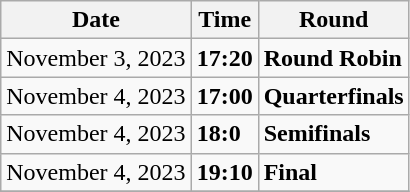<table class="wikitable">
<tr>
<th>Date</th>
<th>Time</th>
<th>Round</th>
</tr>
<tr>
<td>November 3, 2023</td>
<td><strong>17:20</strong></td>
<td><strong>Round Robin</strong></td>
</tr>
<tr>
<td>November 4, 2023</td>
<td><strong>17:00</strong></td>
<td><strong>Quarterfinals</strong></td>
</tr>
<tr>
<td>November 4, 2023</td>
<td><strong>18:0</strong></td>
<td><strong>Semifinals</strong></td>
</tr>
<tr>
<td>November 4, 2023</td>
<td><strong>19:10</strong></td>
<td><strong>Final</strong></td>
</tr>
<tr>
</tr>
</table>
